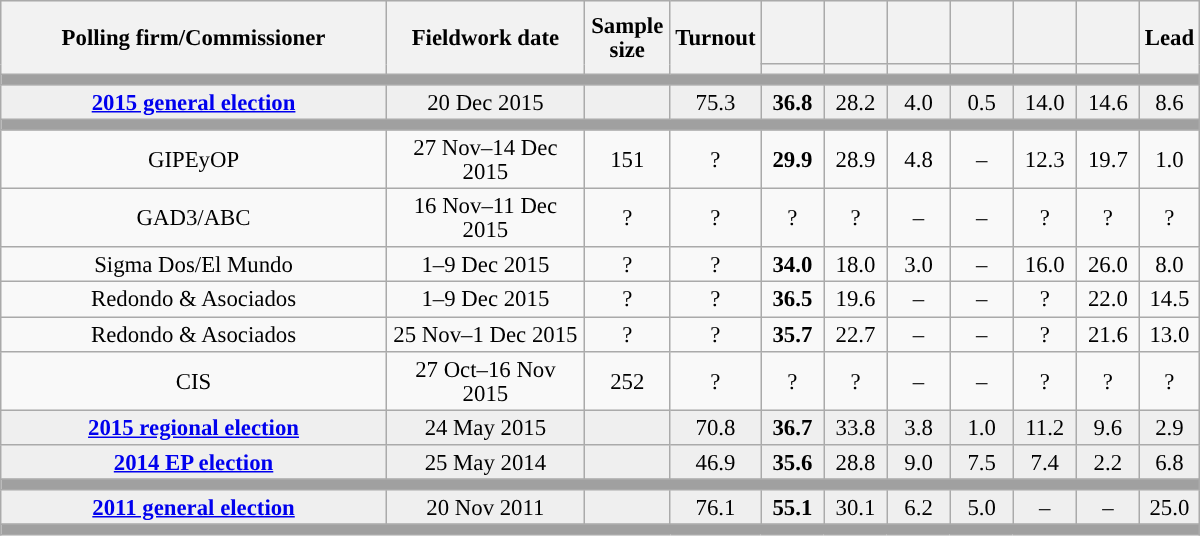<table class="wikitable collapsible collapsed" style="text-align:center; font-size:95%; line-height:16px;">
<tr style="height:42px; background-color:#E9E9E9">
<th style="width:250px;" rowspan="2">Polling firm/Commissioner</th>
<th style="width:125px;" rowspan="2">Fieldwork date</th>
<th style="width:50px;" rowspan="2">Sample size</th>
<th style="width:45px;" rowspan="2">Turnout</th>
<th style="width:35px;"></th>
<th style="width:35px;"></th>
<th style="width:35px;"></th>
<th style="width:35px;"></th>
<th style="width:35px;"></th>
<th style="width:35px;"></th>
<th style="width:30px;" rowspan="2">Lead</th>
</tr>
<tr>
<th style="color:inherit;background:"></th>
<th style="color:inherit;background:"></th>
<th style="color:inherit;background:"></th>
<th style="color:inherit;background:"></th>
<th style="color:inherit;background:"></th>
<th style="color:inherit;background:"></th>
</tr>
<tr>
<td colspan="11" style="background:#A0A0A0"></td>
</tr>
<tr style="background:#EFEFEF;">
<td><strong><a href='#'>2015 general election</a></strong></td>
<td>20 Dec 2015</td>
<td></td>
<td>75.3</td>
<td><strong>36.8</strong><br></td>
<td>28.2<br></td>
<td>4.0<br></td>
<td>0.5<br></td>
<td>14.0<br></td>
<td>14.6<br></td>
<td style="background:">8.6</td>
</tr>
<tr>
<td colspan="11" style="background:#A0A0A0"></td>
</tr>
<tr>
<td>GIPEyOP</td>
<td>27 Nov–14 Dec 2015</td>
<td>151</td>
<td>?</td>
<td><strong>29.9</strong><br></td>
<td>28.9<br></td>
<td>4.8<br></td>
<td>–</td>
<td>12.3<br></td>
<td>19.7<br></td>
<td style="background:">1.0</td>
</tr>
<tr>
<td>GAD3/ABC</td>
<td>16 Nov–11 Dec 2015</td>
<td>?</td>
<td>?</td>
<td>?<br></td>
<td>?<br></td>
<td>–</td>
<td>–</td>
<td>?<br></td>
<td>?<br></td>
<td style="background:">?</td>
</tr>
<tr>
<td>Sigma Dos/El Mundo</td>
<td>1–9 Dec 2015</td>
<td>?</td>
<td>?</td>
<td><strong>34.0</strong><br></td>
<td>18.0<br></td>
<td>3.0<br></td>
<td>–</td>
<td>16.0<br></td>
<td>26.0<br></td>
<td style="background:">8.0</td>
</tr>
<tr>
<td>Redondo & Asociados</td>
<td>1–9 Dec 2015</td>
<td>?</td>
<td>?</td>
<td><strong>36.5</strong><br></td>
<td>19.6<br></td>
<td>–</td>
<td>–</td>
<td>?<br></td>
<td>22.0<br></td>
<td style="background:">14.5</td>
</tr>
<tr>
<td>Redondo & Asociados</td>
<td>25 Nov–1 Dec 2015</td>
<td>?</td>
<td>?</td>
<td><strong>35.7</strong><br></td>
<td>22.7<br></td>
<td>–</td>
<td>–</td>
<td>?<br></td>
<td>21.6<br></td>
<td style="background:">13.0</td>
</tr>
<tr>
<td>CIS</td>
<td>27 Oct–16 Nov 2015</td>
<td>252</td>
<td>?</td>
<td>?<br></td>
<td>?<br></td>
<td>–</td>
<td>–</td>
<td>?<br></td>
<td>?<br></td>
<td style="background:">?</td>
</tr>
<tr style="background:#EFEFEF;">
<td><strong><a href='#'>2015 regional election</a></strong></td>
<td>24 May 2015</td>
<td></td>
<td>70.8</td>
<td><strong>36.7</strong><br></td>
<td>33.8<br></td>
<td>3.8<br></td>
<td>1.0<br></td>
<td>11.2<br></td>
<td>9.6<br></td>
<td style="background:">2.9</td>
</tr>
<tr style="background:#EFEFEF;">
<td><strong><a href='#'>2014 EP election</a></strong></td>
<td>25 May 2014</td>
<td></td>
<td>46.9</td>
<td><strong>35.6</strong><br></td>
<td>28.8<br></td>
<td>9.0<br></td>
<td>7.5<br></td>
<td>7.4<br></td>
<td>2.2<br></td>
<td style="background:">6.8</td>
</tr>
<tr>
<td colspan="11" style="background:#A0A0A0"></td>
</tr>
<tr style="background:#EFEFEF;">
<td><strong><a href='#'>2011 general election</a></strong></td>
<td>20 Nov 2011</td>
<td></td>
<td>76.1</td>
<td><strong>55.1</strong><br></td>
<td>30.1<br></td>
<td>6.2<br></td>
<td>5.0<br></td>
<td>–</td>
<td>–</td>
<td style="background:">25.0</td>
</tr>
<tr>
<td colspan="11" style="background:#A0A0A0"></td>
</tr>
</table>
